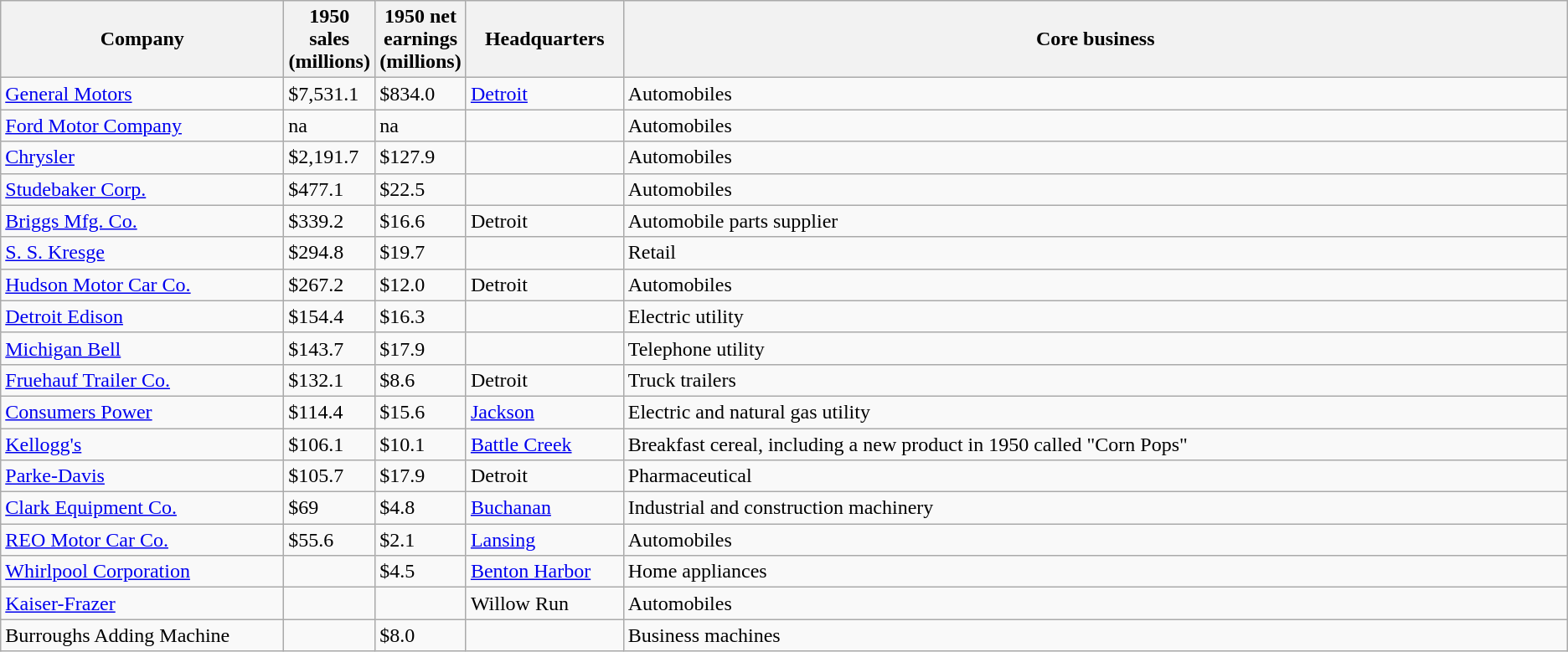<table class="wikitable sortable">
<tr>
<th bgcolor="#DDDDFF" width="18%">Company</th>
<th bgcolor="#DDDDFF" width="5%">1950 sales (millions)</th>
<th bgcolor="#DDDDFF" width="5%">1950 net earnings (millions)</th>
<th bgcolor="#DDDDFF" width="10%">Headquarters</th>
<th bgcolor="#DDDDFF" width="60%">Core business</th>
</tr>
<tr align="left">
<td><a href='#'>General Motors</a></td>
<td>$7,531.1</td>
<td>$834.0</td>
<td><a href='#'>Detroit</a></td>
<td>Automobiles</td>
</tr>
<tr align="left">
<td><a href='#'>Ford Motor Company</a></td>
<td>na</td>
<td>na</td>
<td></td>
<td>Automobiles</td>
</tr>
<tr align="left">
<td><a href='#'>Chrysler</a></td>
<td>$2,191.7</td>
<td>$127.9</td>
<td></td>
<td>Automobiles</td>
</tr>
<tr align="left">
<td><a href='#'>Studebaker Corp.</a></td>
<td>$477.1</td>
<td>$22.5</td>
<td></td>
<td>Automobiles</td>
</tr>
<tr align="left">
<td><a href='#'>Briggs Mfg. Co.</a></td>
<td>$339.2</td>
<td>$16.6</td>
<td>Detroit</td>
<td>Automobile parts supplier</td>
</tr>
<tr align="left">
<td><a href='#'>S. S. Kresge</a></td>
<td>$294.8</td>
<td>$19.7</td>
<td></td>
<td>Retail</td>
</tr>
<tr align="left">
<td><a href='#'>Hudson Motor Car Co.</a></td>
<td>$267.2</td>
<td>$12.0</td>
<td>Detroit</td>
<td>Automobiles</td>
</tr>
<tr align="left">
<td><a href='#'>Detroit Edison</a></td>
<td>$154.4</td>
<td>$16.3</td>
<td></td>
<td>Electric utility</td>
</tr>
<tr align="left">
<td><a href='#'>Michigan Bell</a></td>
<td>$143.7</td>
<td>$17.9</td>
<td></td>
<td>Telephone utility</td>
</tr>
<tr align="left">
<td><a href='#'>Fruehauf Trailer Co.</a></td>
<td>$132.1</td>
<td>$8.6</td>
<td>Detroit</td>
<td>Truck trailers</td>
</tr>
<tr align="left">
<td><a href='#'>Consumers Power</a></td>
<td>$114.4</td>
<td>$15.6</td>
<td><a href='#'>Jackson</a></td>
<td>Electric and natural gas utility</td>
</tr>
<tr align="left">
<td><a href='#'>Kellogg's</a></td>
<td>$106.1</td>
<td>$10.1</td>
<td><a href='#'>Battle Creek</a></td>
<td>Breakfast cereal, including a new product in 1950 called "Corn Pops"</td>
</tr>
<tr align="left">
<td><a href='#'>Parke-Davis</a></td>
<td>$105.7</td>
<td>$17.9</td>
<td>Detroit</td>
<td>Pharmaceutical</td>
</tr>
<tr align="left">
<td><a href='#'>Clark Equipment Co.</a></td>
<td>$69</td>
<td>$4.8</td>
<td><a href='#'>Buchanan</a></td>
<td>Industrial and construction machinery</td>
</tr>
<tr align="left">
<td><a href='#'>REO Motor Car Co.</a></td>
<td>$55.6</td>
<td>$2.1</td>
<td><a href='#'>Lansing</a></td>
<td>Automobiles</td>
</tr>
<tr align="left">
<td><a href='#'>Whirlpool Corporation</a></td>
<td></td>
<td>$4.5</td>
<td><a href='#'>Benton Harbor</a></td>
<td>Home appliances</td>
</tr>
<tr align="left">
<td><a href='#'>Kaiser-Frazer</a></td>
<td></td>
<td></td>
<td>Willow Run</td>
<td>Automobiles</td>
</tr>
<tr align="left">
<td>Burroughs Adding Machine</td>
<td></td>
<td>$8.0</td>
<td></td>
<td>Business machines</td>
</tr>
</table>
